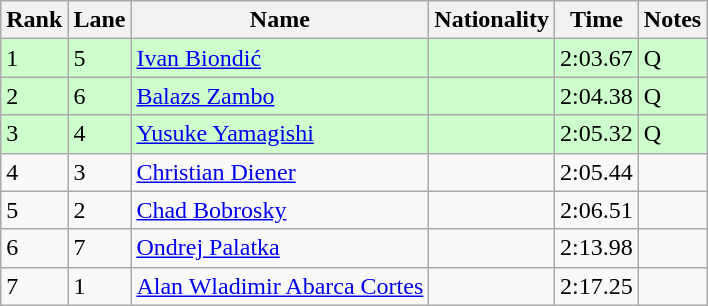<table class="wikitable">
<tr>
<th>Rank</th>
<th>Lane</th>
<th>Name</th>
<th>Nationality</th>
<th>Time</th>
<th>Notes</th>
</tr>
<tr bgcolor=ccffcc>
<td>1</td>
<td>5</td>
<td><a href='#'>Ivan Biondić</a></td>
<td></td>
<td>2:03.67</td>
<td>Q</td>
</tr>
<tr bgcolor=ccffcc>
<td>2</td>
<td>6</td>
<td><a href='#'>Balazs Zambo</a></td>
<td></td>
<td>2:04.38</td>
<td>Q</td>
</tr>
<tr bgcolor=ccffcc>
<td>3</td>
<td>4</td>
<td><a href='#'>Yusuke Yamagishi</a></td>
<td></td>
<td>2:05.32</td>
<td>Q</td>
</tr>
<tr>
<td>4</td>
<td>3</td>
<td><a href='#'>Christian Diener</a></td>
<td></td>
<td>2:05.44</td>
<td></td>
</tr>
<tr>
<td>5</td>
<td>2</td>
<td><a href='#'>Chad Bobrosky</a></td>
<td></td>
<td>2:06.51</td>
<td></td>
</tr>
<tr>
<td>6</td>
<td>7</td>
<td><a href='#'>Ondrej Palatka</a></td>
<td></td>
<td>2:13.98</td>
<td></td>
</tr>
<tr>
<td>7</td>
<td>1</td>
<td><a href='#'>Alan Wladimir Abarca Cortes</a></td>
<td></td>
<td>2:17.25</td>
<td></td>
</tr>
</table>
